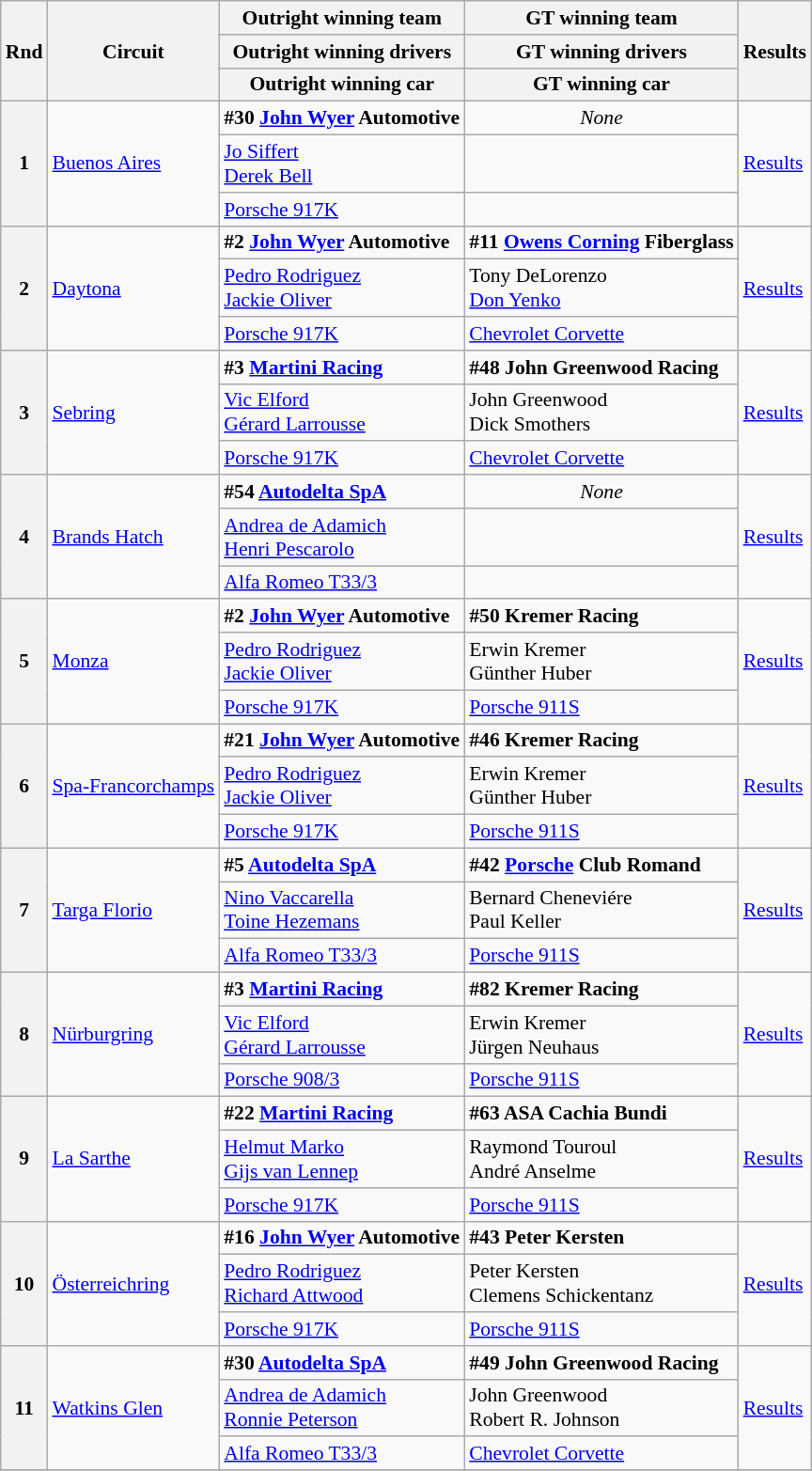<table class="wikitable" style="font-size: 90%;">
<tr>
<th rowspan=3>Rnd</th>
<th rowspan=3>Circuit</th>
<th>Outright winning team</th>
<th>GT winning team</th>
<th rowspan=3>Results</th>
</tr>
<tr>
<th>Outright winning drivers</th>
<th>GT winning drivers</th>
</tr>
<tr>
<th>Outright winning car</th>
<th>GT winning car</th>
</tr>
<tr>
<th rowspan=3>1</th>
<td rowspan=3><a href='#'>Buenos Aires</a></td>
<td><strong> #30 <a href='#'>John Wyer</a> Automotive</strong></td>
<td align=center><em>None</em></td>
<td rowspan=3><a href='#'>Results</a></td>
</tr>
<tr>
<td> <a href='#'>Jo Siffert</a><br> <a href='#'>Derek Bell</a></td>
<td></td>
</tr>
<tr>
<td><a href='#'>Porsche 917K</a></td>
<td></td>
</tr>
<tr>
<th rowspan=3>2</th>
<td rowspan=3><a href='#'>Daytona</a></td>
<td><strong> #2 <a href='#'>John Wyer</a> Automotive</strong></td>
<td><strong> #11 <a href='#'>Owens Corning</a> Fiberglass</strong></td>
<td rowspan=3><a href='#'>Results</a></td>
</tr>
<tr>
<td> <a href='#'>Pedro Rodriguez</a><br> <a href='#'>Jackie Oliver</a></td>
<td> Tony DeLorenzo<br> <a href='#'>Don Yenko</a></td>
</tr>
<tr>
<td><a href='#'>Porsche 917K</a></td>
<td><a href='#'>Chevrolet Corvette</a></td>
</tr>
<tr>
<th rowspan=3>3</th>
<td rowspan=3><a href='#'>Sebring</a></td>
<td><strong> #3 <a href='#'>Martini Racing</a></strong></td>
<td><strong> #48 John Greenwood Racing</strong></td>
<td rowspan=3><a href='#'>Results</a></td>
</tr>
<tr>
<td> <a href='#'>Vic Elford</a><br> <a href='#'>Gérard Larrousse</a></td>
<td> John Greenwood<br> Dick Smothers</td>
</tr>
<tr>
<td><a href='#'>Porsche 917K</a></td>
<td><a href='#'>Chevrolet Corvette</a></td>
</tr>
<tr>
<th rowspan=3>4</th>
<td rowspan=3><a href='#'>Brands Hatch</a></td>
<td><strong> #54 <a href='#'>Autodelta SpA</a></strong></td>
<td align=center><em>None</em></td>
<td rowspan=3><a href='#'>Results</a></td>
</tr>
<tr>
<td> <a href='#'>Andrea de Adamich</a><br> <a href='#'>Henri Pescarolo</a></td>
<td></td>
</tr>
<tr>
<td><a href='#'>Alfa Romeo T33/3</a></td>
<td></td>
</tr>
<tr>
<th rowspan=3>5</th>
<td rowspan=3><a href='#'>Monza</a></td>
<td><strong> #2 <a href='#'>John Wyer</a> Automotive</strong></td>
<td><strong> #50 Kremer Racing</strong></td>
<td rowspan=3><a href='#'>Results</a></td>
</tr>
<tr>
<td> <a href='#'>Pedro Rodriguez</a><br> <a href='#'>Jackie Oliver</a></td>
<td> Erwin Kremer<br> Günther Huber</td>
</tr>
<tr>
<td><a href='#'>Porsche 917K</a></td>
<td><a href='#'>Porsche 911S</a></td>
</tr>
<tr>
<th rowspan=3>6</th>
<td rowspan=3><a href='#'>Spa-Francorchamps</a></td>
<td><strong> #21 <a href='#'>John Wyer</a> Automotive</strong></td>
<td><strong> #46 Kremer Racing</strong></td>
<td rowspan=3><a href='#'>Results</a></td>
</tr>
<tr>
<td> <a href='#'>Pedro Rodriguez</a><br> <a href='#'>Jackie Oliver</a></td>
<td> Erwin Kremer<br> Günther Huber</td>
</tr>
<tr>
<td><a href='#'>Porsche 917K</a></td>
<td><a href='#'>Porsche 911S</a></td>
</tr>
<tr>
<th rowspan=3>7</th>
<td rowspan=3><a href='#'>Targa Florio</a></td>
<td><strong> #5 <a href='#'>Autodelta SpA</a></strong></td>
<td><strong> #42 <a href='#'>Porsche</a> Club Romand</strong></td>
<td rowspan=3><a href='#'>Results</a></td>
</tr>
<tr>
<td> <a href='#'>Nino Vaccarella</a><br> <a href='#'>Toine Hezemans</a></td>
<td> Bernard Cheneviére<br> Paul Keller</td>
</tr>
<tr>
<td><a href='#'>Alfa Romeo T33/3</a></td>
<td><a href='#'>Porsche 911S</a></td>
</tr>
<tr>
<th rowspan=3>8</th>
<td rowspan=3><a href='#'>Nürburgring</a></td>
<td><strong> #3 <a href='#'>Martini Racing</a></strong></td>
<td><strong> #82 Kremer Racing</strong></td>
<td rowspan=3><a href='#'>Results</a></td>
</tr>
<tr>
<td> <a href='#'>Vic Elford</a><br> <a href='#'>Gérard Larrousse</a></td>
<td> Erwin Kremer<br> Jürgen Neuhaus</td>
</tr>
<tr>
<td><a href='#'>Porsche 908/3</a></td>
<td><a href='#'>Porsche 911S</a></td>
</tr>
<tr>
<th rowspan=3>9</th>
<td rowspan=3><a href='#'>La Sarthe</a></td>
<td><strong> #22 <a href='#'>Martini Racing</a></strong></td>
<td><strong> #63 ASA Cachia Bundi</strong></td>
<td rowspan=3><a href='#'>Results</a></td>
</tr>
<tr>
<td> <a href='#'>Helmut Marko</a><br> <a href='#'>Gijs van Lennep</a></td>
<td> Raymond Touroul<br> André Anselme</td>
</tr>
<tr>
<td><a href='#'>Porsche 917K</a></td>
<td><a href='#'>Porsche 911S</a></td>
</tr>
<tr>
<th rowspan=3>10</th>
<td rowspan=3><a href='#'>Österreichring</a></td>
<td><strong> #16 <a href='#'>John Wyer</a> Automotive</strong></td>
<td><strong> #43 Peter Kersten</strong></td>
<td rowspan=3><a href='#'>Results</a></td>
</tr>
<tr>
<td> <a href='#'>Pedro Rodriguez</a><br> <a href='#'>Richard Attwood</a></td>
<td> Peter Kersten<br> Clemens Schickentanz</td>
</tr>
<tr>
<td><a href='#'>Porsche 917K</a></td>
<td><a href='#'>Porsche 911S</a></td>
</tr>
<tr>
<th rowspan=3>11</th>
<td rowspan=3><a href='#'>Watkins Glen</a></td>
<td><strong> #30 <a href='#'>Autodelta SpA</a></strong></td>
<td><strong> #49 John Greenwood Racing</strong></td>
<td rowspan=3><a href='#'>Results</a></td>
</tr>
<tr>
<td> <a href='#'>Andrea de Adamich</a><br> <a href='#'>Ronnie Peterson</a></td>
<td> John Greenwood<br> Robert R. Johnson</td>
</tr>
<tr>
<td><a href='#'>Alfa Romeo T33/3</a></td>
<td><a href='#'>Chevrolet Corvette</a></td>
</tr>
<tr>
</tr>
</table>
